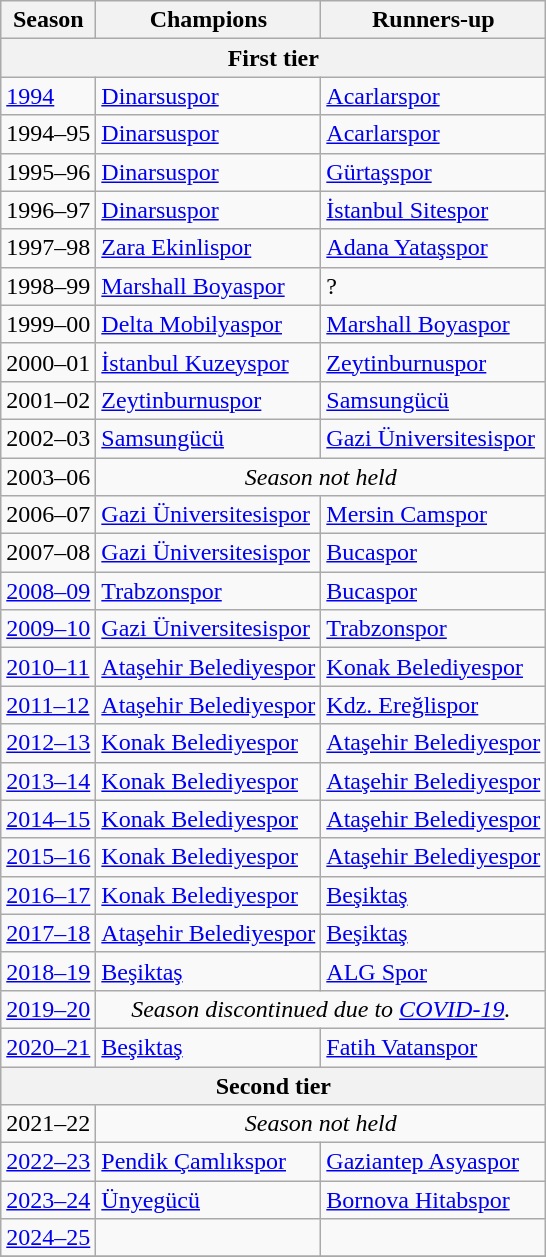<table class="wikitable">
<tr style="background ||beige;">
<th>Season</th>
<th>Champions</th>
<th>Runners-up</th>
</tr>
<tr>
<th colspan=3 align=center><strong>First tier</strong></th>
</tr>
<tr>
<td><a href='#'>1994</a></td>
<td><a href='#'>Dinarsuspor</a></td>
<td><a href='#'>Acarlarspor</a></td>
</tr>
<tr>
<td>1994–95</td>
<td><a href='#'>Dinarsuspor</a></td>
<td><a href='#'>Acarlarspor</a></td>
</tr>
<tr>
<td>1995–96</td>
<td><a href='#'>Dinarsuspor</a></td>
<td><a href='#'>Gürtaşspor</a></td>
</tr>
<tr>
<td>1996–97</td>
<td><a href='#'>Dinarsuspor</a></td>
<td><a href='#'>İstanbul Sitespor</a></td>
</tr>
<tr>
<td>1997–98</td>
<td><a href='#'>Zara Ekinlispor</a></td>
<td><a href='#'>Adana Yataşspor</a></td>
</tr>
<tr>
<td>1998–99</td>
<td><a href='#'>Marshall Boyaspor</a></td>
<td>?</td>
</tr>
<tr>
<td>1999–00</td>
<td><a href='#'>Delta Mobilyaspor</a></td>
<td><a href='#'>Marshall Boyaspor</a></td>
</tr>
<tr>
<td>2000–01</td>
<td><a href='#'>İstanbul Kuzeyspor</a></td>
<td><a href='#'>Zeytinburnuspor</a></td>
</tr>
<tr>
<td>2001–02</td>
<td><a href='#'>Zeytinburnuspor</a></td>
<td><a href='#'>Samsungücü</a></td>
</tr>
<tr>
<td>2002–03</td>
<td><a href='#'>Samsungücü</a></td>
<td><a href='#'>Gazi Üniversitesispor</a></td>
</tr>
<tr>
<td>2003–06</td>
<td colspan=2 align=center><em>Season not held</em></td>
</tr>
<tr>
<td>2006–07</td>
<td><a href='#'>Gazi Üniversitesispor</a></td>
<td><a href='#'>Mersin Camspor</a></td>
</tr>
<tr>
<td>2007–08</td>
<td><a href='#'>Gazi Üniversitesispor</a></td>
<td><a href='#'>Bucaspor</a></td>
</tr>
<tr>
<td><a href='#'>2008–09</a></td>
<td><a href='#'>Trabzonspor</a></td>
<td><a href='#'>Bucaspor</a></td>
</tr>
<tr>
<td><a href='#'>2009–10</a></td>
<td><a href='#'>Gazi Üniversitesispor</a></td>
<td><a href='#'>Trabzonspor</a></td>
</tr>
<tr>
<td><a href='#'>2010–11</a></td>
<td><a href='#'>Ataşehir Belediyespor</a></td>
<td><a href='#'>Konak Belediyespor</a></td>
</tr>
<tr>
<td><a href='#'>2011–12</a></td>
<td><a href='#'>Ataşehir Belediyespor</a></td>
<td><a href='#'>Kdz. Ereğlispor</a></td>
</tr>
<tr>
<td><a href='#'>2012–13</a></td>
<td><a href='#'>Konak Belediyespor</a></td>
<td><a href='#'>Ataşehir Belediyespor</a></td>
</tr>
<tr>
<td><a href='#'>2013–14</a></td>
<td><a href='#'>Konak Belediyespor</a></td>
<td><a href='#'>Ataşehir Belediyespor</a></td>
</tr>
<tr>
<td><a href='#'>2014–15</a></td>
<td><a href='#'>Konak Belediyespor</a></td>
<td><a href='#'>Ataşehir Belediyespor</a></td>
</tr>
<tr>
<td><a href='#'>2015–16</a></td>
<td><a href='#'>Konak Belediyespor</a></td>
<td><a href='#'>Ataşehir Belediyespor</a></td>
</tr>
<tr>
<td><a href='#'>2016–17</a></td>
<td><a href='#'>Konak Belediyespor</a></td>
<td><a href='#'>Beşiktaş</a></td>
</tr>
<tr>
<td><a href='#'>2017–18</a></td>
<td><a href='#'>Ataşehir Belediyespor</a></td>
<td><a href='#'>Beşiktaş</a></td>
</tr>
<tr>
<td><a href='#'>2018–19</a></td>
<td><a href='#'>Beşiktaş</a></td>
<td><a href='#'>ALG Spor</a></td>
</tr>
<tr>
<td><a href='#'>2019–20</a></td>
<td colspan=2 align=center><em>Season discontinued due to <a href='#'>COVID-19</a>.</em></td>
</tr>
<tr>
<td><a href='#'>2020–21</a></td>
<td><a href='#'>Beşiktaş</a></td>
<td><a href='#'>Fatih Vatanspor</a></td>
</tr>
<tr>
<th colspan=3 align=center><strong>Second tier</strong></th>
</tr>
<tr>
<td>2021–22</td>
<td colspan=2 align=center><em>Season not held</em></td>
</tr>
<tr>
<td><a href='#'>2022–23</a></td>
<td><a href='#'>Pendik Çamlıkspor</a></td>
<td><a href='#'>Gaziantep Asyaspor</a></td>
</tr>
<tr>
<td><a href='#'>2023–24</a></td>
<td><a href='#'>Ünyegücü</a></td>
<td><a href='#'>Bornova Hitabspor</a></td>
</tr>
<tr>
<td><a href='#'>2024–25</a></td>
<td></td>
<td></td>
</tr>
<tr>
</tr>
</table>
